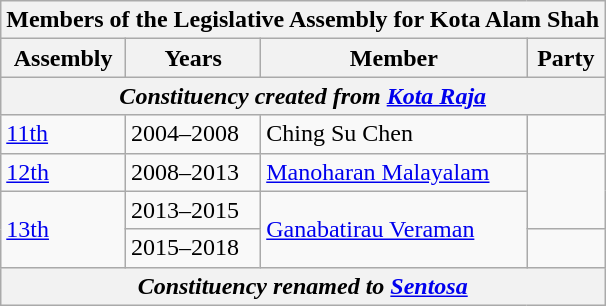<table class="wikitable">
<tr>
<th colspan="4">Members of the Legislative Assembly for Kota Alam Shah</th>
</tr>
<tr>
<th>Assembly</th>
<th>Years</th>
<th>Member</th>
<th>Party</th>
</tr>
<tr>
<th colspan="4" align="center"><em>Constituency created from <a href='#'>Kota Raja</a></em></th>
</tr>
<tr>
<td><a href='#'>11th</a></td>
<td>2004–2008</td>
<td>Ching Su Chen</td>
<td bgcolor=></td>
</tr>
<tr>
<td><a href='#'>12th</a></td>
<td>2008–2013</td>
<td><a href='#'>Manoharan Malayalam</a></td>
<td rowspan="2" bgcolor=></td>
</tr>
<tr>
<td rowspan=2><a href='#'>13th</a></td>
<td>2013–2015</td>
<td rowspan=2><a href='#'>Ganabatirau Veraman</a></td>
</tr>
<tr>
<td>2015–2018</td>
<td bgcolor=></td>
</tr>
<tr>
<th colspan="4" align="center"><em>Constituency renamed to <a href='#'>Sentosa</a></em></th>
</tr>
</table>
